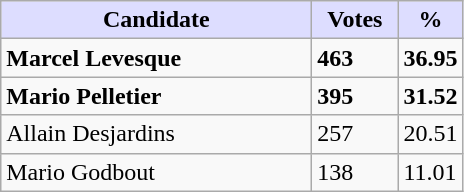<table class="wikitable">
<tr>
<th style="background:#ddf; width:200px;">Candidate</th>
<th style="background:#ddf; width:50px;">Votes</th>
<th style="background:#ddf; width:30px;">%</th>
</tr>
<tr>
<td><strong>Marcel Levesque</strong></td>
<td><strong>463</strong></td>
<td><strong>36.95</strong></td>
</tr>
<tr>
<td><strong>Mario Pelletier</strong></td>
<td><strong>395</strong></td>
<td><strong>31.52</strong></td>
</tr>
<tr>
<td>Allain Desjardins</td>
<td>257</td>
<td>20.51</td>
</tr>
<tr>
<td>Mario Godbout</td>
<td>138</td>
<td>11.01</td>
</tr>
</table>
